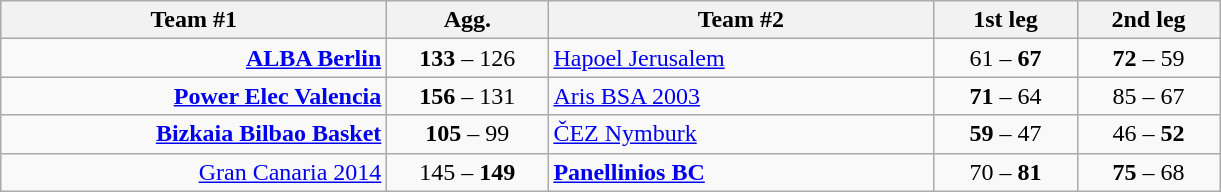<table class=wikitable style="text-align:center">
<tr>
<th width=250>Team #1</th>
<th width=100>Agg.</th>
<th width=250>Team #2</th>
<th width=88>1st leg</th>
<th width=88>2nd leg</th>
</tr>
<tr>
<td align=right><strong><a href='#'>ALBA Berlin</a></strong> </td>
<td><strong>133</strong> – 126</td>
<td align=left> <a href='#'>Hapoel Jerusalem</a></td>
<td>61 – <strong>67</strong></td>
<td><strong>72</strong> – 59</td>
</tr>
<tr>
<td align=right><strong><a href='#'>Power Elec Valencia</a></strong> </td>
<td><strong>156</strong> – 131</td>
<td align=left> <a href='#'>Aris BSA 2003</a></td>
<td><strong>71</strong> – 64</td>
<td>85 – 67</td>
</tr>
<tr>
<td align=right><strong><a href='#'>Bizkaia Bilbao Basket</a></strong> </td>
<td><strong>105</strong> – 99</td>
<td align=left> <a href='#'>ČEZ Nymburk</a></td>
<td><strong>59</strong> – 47</td>
<td>46 – <strong>52</strong></td>
</tr>
<tr>
<td align=right><a href='#'>Gran Canaria 2014</a> </td>
<td>145 – <strong>149</strong></td>
<td align=left> <strong><a href='#'>Panellinios BC</a></strong></td>
<td>70 – <strong>81</strong></td>
<td><strong>75</strong> – 68</td>
</tr>
</table>
